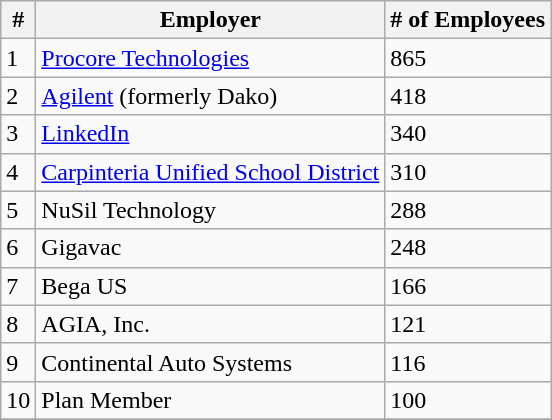<table class="wikitable" border="1">
<tr>
<th>#</th>
<th>Employer</th>
<th># of Employees</th>
</tr>
<tr>
<td>1</td>
<td><a href='#'>Procore Technologies</a></td>
<td>865</td>
</tr>
<tr>
<td>2</td>
<td><a href='#'>Agilent</a> (formerly Dako)</td>
<td>418</td>
</tr>
<tr>
<td>3</td>
<td><a href='#'>LinkedIn</a></td>
<td>340</td>
</tr>
<tr>
<td>4</td>
<td><a href='#'>Carpinteria Unified School District</a></td>
<td>310</td>
</tr>
<tr>
<td>5</td>
<td>NuSil Technology</td>
<td>288</td>
</tr>
<tr>
<td>6</td>
<td>Gigavac</td>
<td>248</td>
</tr>
<tr>
<td>7</td>
<td>Bega US</td>
<td>166</td>
</tr>
<tr>
<td>8</td>
<td>AGIA, Inc.</td>
<td>121</td>
</tr>
<tr>
<td>9</td>
<td>Continental Auto Systems</td>
<td>116</td>
</tr>
<tr>
<td>10</td>
<td>Plan Member</td>
<td>100</td>
</tr>
<tr>
</tr>
</table>
